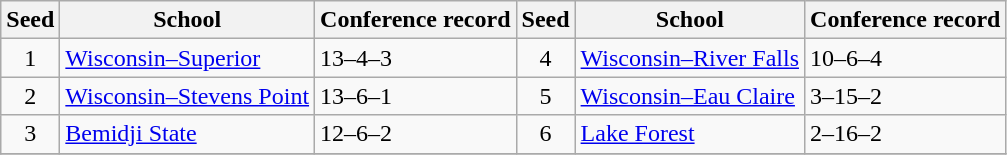<table class="wikitable">
<tr>
<th>Seed</th>
<th>School</th>
<th>Conference record</th>
<th>Seed</th>
<th>School</th>
<th>Conference record</th>
</tr>
<tr>
<td align=center>1</td>
<td><a href='#'>Wisconsin–Superior</a></td>
<td>13–4–3</td>
<td align=center>4</td>
<td><a href='#'>Wisconsin–River Falls</a></td>
<td>10–6–4</td>
</tr>
<tr>
<td align=center>2</td>
<td><a href='#'>Wisconsin–Stevens Point</a></td>
<td>13–6–1</td>
<td align=center>5</td>
<td><a href='#'>Wisconsin–Eau Claire</a></td>
<td>3–15–2</td>
</tr>
<tr>
<td align=center>3</td>
<td><a href='#'>Bemidji State</a></td>
<td>12–6–2</td>
<td align=center>6</td>
<td><a href='#'>Lake Forest</a></td>
<td>2–16–2</td>
</tr>
<tr>
</tr>
</table>
